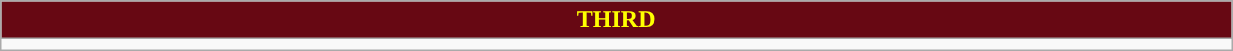<table class="wikitable collapsible collapsed" style="width:65%">
<tr>
<th colspan=16 ! style="color:yellow; background:#670813">THIRD</th>
</tr>
<tr>
<td></td>
</tr>
</table>
